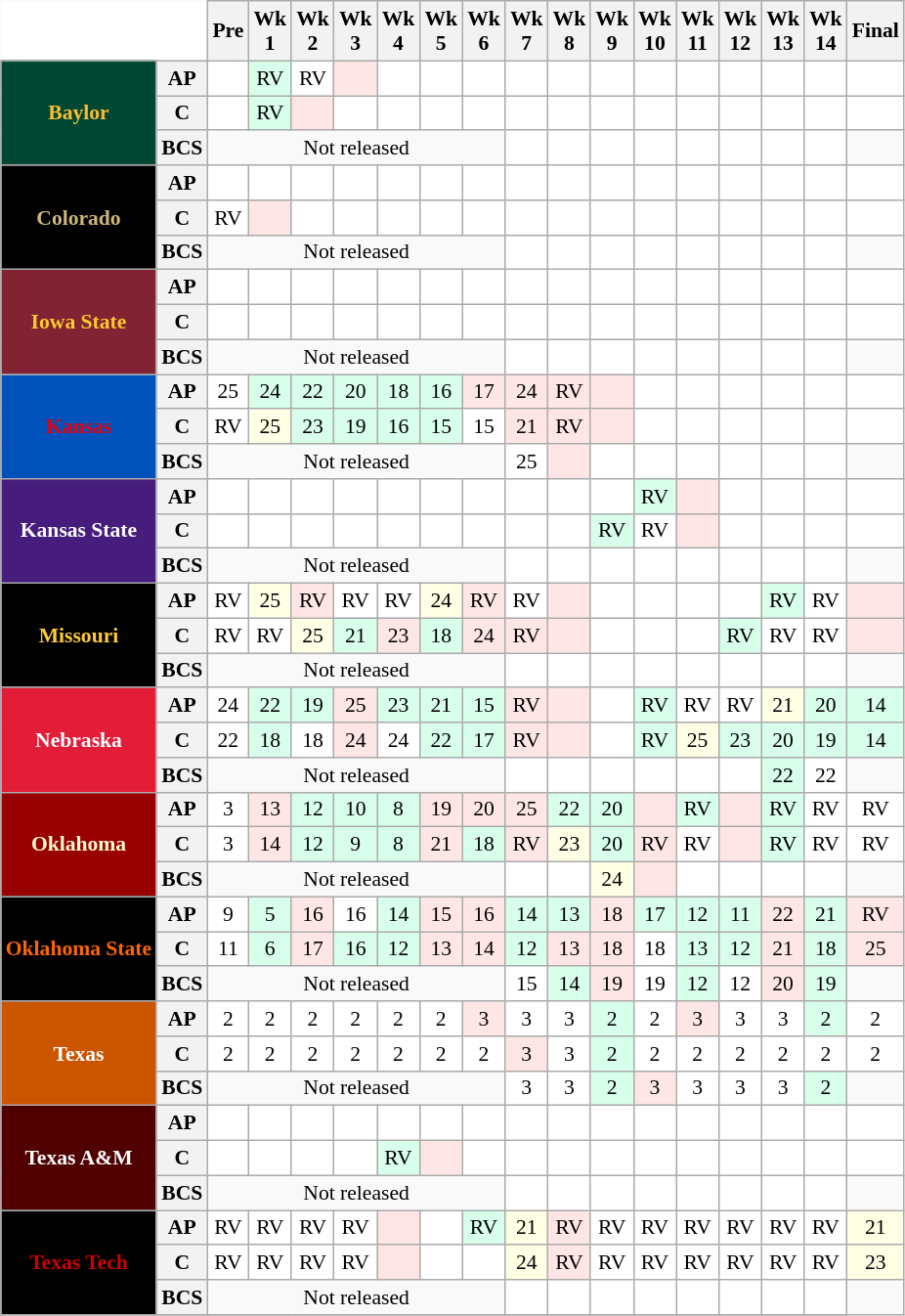<table class="wikitable" style="white-space:nowrap;font-size:90%;">
<tr>
<th colspan=2 style="background:white; border-top-style:hidden; border-left-style:hidden;"> </th>
<th>Pre</th>
<th>Wk<br>1</th>
<th>Wk<br>2</th>
<th>Wk<br>3</th>
<th>Wk<br>4</th>
<th>Wk<br>5</th>
<th>Wk<br>6</th>
<th>Wk<br>7</th>
<th>Wk<br>8</th>
<th>Wk<br>9</th>
<th>Wk<br>10</th>
<th>Wk<br>11</th>
<th>Wk<br>12</th>
<th>Wk<br>13</th>
<th>Wk<br>14</th>
<th>Final</th>
</tr>
<tr style="text-align:center;">
<th rowspan=3 style="background:#004834; color:#FDBB2F;"><strong>Baylor</strong></th>
<th>AP</th>
<td style="background:#FFF;"></td>
<td style="background:#D8FFEB;">RV</td>
<td style="background:#FFF;">RV</td>
<td style="background:#FFE6E6;"></td>
<td style="background:#FFF;"></td>
<td style="background:#FFF;"></td>
<td style="background:#FFF;"></td>
<td style="background:#FFF;"></td>
<td style="background:#FFF;"></td>
<td style="background:#FFF;"></td>
<td style="background:#FFF;"></td>
<td style="background:#FFF;"></td>
<td style="background:#FFF;"></td>
<td style="background:#FFF;"></td>
<td style="background:#FFF;"></td>
<td style="background:#FFF;"></td>
</tr>
<tr style="text-align:center;">
<th>C</th>
<td style="background:#FFF;"></td>
<td style="background:#D8FFEB;">RV</td>
<td style="background:#FFE6E6;"></td>
<td style="background:#FFF;"></td>
<td style="background:#FFF;"></td>
<td style="background:#FFF;"></td>
<td style="background:#FFF;"></td>
<td style="background:#FFF;"></td>
<td style="background:#FFF;"></td>
<td style="background:#FFF;"></td>
<td style="background:#FFF;"></td>
<td style="background:#FFF;"></td>
<td style="background:#FFF;"></td>
<td style="background:#FFF;"></td>
<td style="background:#FFF;"></td>
<td style="background:#FFF;"></td>
</tr>
<tr style="text-align:center;">
<th>BCS</th>
<td colspan=7 align=center>Not released</td>
<td style="background:#FFF;"> </td>
<td style="background:#FFF;"></td>
<td style="background:#FFF;"></td>
<td style="background:#FFF;"></td>
<td style="background:#FFF;"></td>
<td style="background:#FFF;"></td>
<td style="background:#FFF;"></td>
<td style="background:#FFF;"></td>
</tr>
<tr style="text-align:center;">
<th rowspan=3 style="background:#000000; color:#cfb87b;">Colorado</th>
<th>AP</th>
<td style="background:#FFF;"></td>
<td style="background:#FFF;"></td>
<td style="background:#FFF;"></td>
<td style="background:#FFF;"></td>
<td style="background:#FFF;"></td>
<td style="background:#FFF;"></td>
<td style="background:#FFF;"></td>
<td style="background:#FFF;"></td>
<td style="background:#FFF;"></td>
<td style="background:#FFF;"></td>
<td style="background:#FFF;"></td>
<td style="background:#FFF;"></td>
<td style="background:#FFF;"></td>
<td style="background:#FFF;"></td>
<td style="background:#FFF;"></td>
<td style="background:#FFF;"></td>
</tr>
<tr style="text-align:center;">
<th>C</th>
<td style="background:#FFF;">RV</td>
<td style="background:#FFE6E6;"></td>
<td style="background:#FFF;"></td>
<td style="background:#FFF;"></td>
<td style="background:#FFF;"></td>
<td style="background:#FFF;"></td>
<td style="background:#FFF;"></td>
<td style="background:#FFF;"></td>
<td style="background:#FFF;"></td>
<td style="background:#FFF;"></td>
<td style="background:#FFF;"></td>
<td style="background:#FFF;"></td>
<td style="background:#FFF;"></td>
<td style="background:#FFF;"></td>
<td style="background:#FFF;"></td>
<td style="background:#FFF;"></td>
</tr>
<tr style="text-align:center;">
<th>BCS</th>
<td colspan=7 align=center>Not released</td>
<td style="background:#FFF;"> </td>
<td style="background:#FFF;"></td>
<td style="background:#FFF;"></td>
<td style="background:#FFF;"></td>
<td style="background:#FFF;"></td>
<td style="background:#FFF;"></td>
<td style="background:#FFF;"></td>
<td style="background:#FFF;"></td>
</tr>
<tr style="text-align:center;">
<th rowspan=3 style="background:#822333; color:#fdca2e;"><strong>Iowa State</strong></th>
<th>AP</th>
<td style="background:#FFF;"></td>
<td style="background:#FFF;"></td>
<td style="background:#FFF;"></td>
<td style="background:#FFF;"></td>
<td style="background:#FFF;"></td>
<td style="background:#FFF;"></td>
<td style="background:#FFF;"></td>
<td style="background:#FFF;"></td>
<td style="background:#FFF;"></td>
<td style="background:#FFF;"></td>
<td style="background:#FFF;"></td>
<td style="background:#FFF;"></td>
<td style="background:#FFF;"></td>
<td style="background:#FFF;"></td>
<td style="background:#FFF;"></td>
<td style="background:#FFF;"></td>
</tr>
<tr style="text-align:center;">
<th>C</th>
<td style="background:#FFF;"></td>
<td style="background:#FFF;"></td>
<td style="background:#FFF;"></td>
<td style="background:#FFF;"></td>
<td style="background:#FFF;"></td>
<td style="background:#FFF;"></td>
<td style="background:#FFF;"></td>
<td style="background:#FFF;"></td>
<td style="background:#FFF;"></td>
<td style="background:#FFF;"></td>
<td style="background:#FFF;"></td>
<td style="background:#FFF;"></td>
<td style="background:#FFF;"></td>
<td style="background:#FFF;"></td>
<td style="background:#FFF;"></td>
<td style="background:#FFF;"></td>
</tr>
<tr style="text-align:center;">
<th>BCS</th>
<td colspan=7 align=center>Not released</td>
<td style="background:#FFF;"> </td>
<td style="background:#FFF;"></td>
<td style="background:#FFF;"></td>
<td style="background:#FFF;"></td>
<td style="background:#FFF;"></td>
<td style="background:#FFF;"></td>
<td style="background:#FFF;"></td>
<td style="background:#FFF;"></td>
</tr>
<tr style="text-align:center;">
<th rowspan=3 style="background:#0051b9; color:#e8000e;"><strong>Kansas</strong></th>
<th>AP</th>
<td style="background:#FFF;">25</td>
<td style="background:#D8FFEB;">24</td>
<td style="background:#D8FFEB;">22</td>
<td style="background:#D8FFEB;">20</td>
<td style="background:#D8FFEB;">18</td>
<td style="background:#D8FFEB;">16</td>
<td style="background:#FFE6E6;">17</td>
<td style="background:#FFE6E6;">24</td>
<td style="background:#FFE6E6;">RV</td>
<td style="background:#FFE6E6;"></td>
<td style="background:#FFF;"></td>
<td style="background:#FFF;"></td>
<td style="background:#FFF;"></td>
<td style="background:#FFF;"></td>
<td style="background:#FFF;"></td>
<td style="background:#FFF;"></td>
</tr>
<tr style="text-align:center;">
<th>C</th>
<td style="background:#FFF;">RV</td>
<td style="background:#FFFFE6;">25</td>
<td style="background:#D8FFEB;">23</td>
<td style="background:#D8FFEB;">19</td>
<td style="background:#D8FFEB;">16</td>
<td style="background:#D8FFEB;">15</td>
<td style="background:#FFF;">15</td>
<td style="background:#FFE6E6;">21</td>
<td style="background:#FFE6E6;">RV</td>
<td style="background:#FFE6E6;"></td>
<td style="background:#FFF;"></td>
<td style="background:#FFF;"></td>
<td style="background:#FFF;"></td>
<td style="background:#FFF;"></td>
<td style="background:#FFF;"></td>
<td style="background:#FFF;"></td>
</tr>
<tr style="text-align:center;">
<th>BCS</th>
<td colspan=7 align=center>Not released</td>
<td style="background:#FFF;">25</td>
<td style="background:#FFE6E6;"></td>
<td style="background:#FFF;"></td>
<td style="background:#FFF;"></td>
<td style="background:#FFF;"></td>
<td style="background:#FFF;"></td>
<td style="background:#FFF;"></td>
<td style="background:#FFF;"></td>
</tr>
<tr style="text-align:center;">
<th rowspan=3 style="background:#461D7C; color:#FFFFFF;"><strong>Kansas State</strong></th>
<th>AP</th>
<td style="background:#FFF;"></td>
<td style="background:#FFF;"></td>
<td style="background:#FFF;"></td>
<td style="background:#FFF;"></td>
<td style="background:#FFF;"></td>
<td style="background:#FFF;"></td>
<td style="background:#FFF;"></td>
<td style="background:#FFF;"></td>
<td style="background:#FFF;"></td>
<td style="background:#FFF;"></td>
<td style="background:#D8FFEB;">RV</td>
<td style="background:#FFE6E6;"></td>
<td style="background:#FFF;"></td>
<td style="background:#FFF;"></td>
<td style="background:#FFF;"></td>
<td style="background:#FFF;"></td>
</tr>
<tr style="text-align:center;">
<th>C</th>
<td style="background:#FFF;"></td>
<td style="background:#FFF;"></td>
<td style="background:#FFF;"></td>
<td style="background:#FFF;"></td>
<td style="background:#FFF;"></td>
<td style="background:#FFF;"></td>
<td style="background:#FFF;"></td>
<td style="background:#FFF;"></td>
<td style="background:#FFF;"></td>
<td style="background:#D8FFEB;">RV</td>
<td style="background:#FFF;">RV</td>
<td style="background:#FFE6E6;"></td>
<td style="background:#FFF;"></td>
<td style="background:#FFF;"></td>
<td style="background:#FFF;"></td>
<td style="background:#FFF;"></td>
</tr>
<tr style="text-align:center;">
<th>BCS</th>
<td colspan=7 align=center>Not released</td>
<td style="background:#FFF;"> </td>
<td style="background:#FFF;"></td>
<td style="background:#FFF;"></td>
<td style="background:#FFF;"></td>
<td style="background:#FFF;"></td>
<td style="background:#FFF;"></td>
<td style="background:#FFF;"></td>
<td style="background:#FFF;"></td>
</tr>
<tr style="text-align:center;">
<th rowspan=3 style="background:#000000; color:#FFCC33;">Missouri</th>
<th>AP</th>
<td style="background:#FFF;">RV</td>
<td style="background:#FFFFE6;">25</td>
<td style="background:#FFE6E6;">RV</td>
<td style="background:#FFF;">RV</td>
<td style="background:#FFF;">RV</td>
<td style="background:#FFFFE6;">24</td>
<td style="background:#FFE6E6;">RV</td>
<td style="background:#FFF;">RV</td>
<td style="background:#FFE6E6;"></td>
<td style="background:#FFF;"></td>
<td style="background:#FFF;"></td>
<td style="background:#FFF;"></td>
<td style="background:#FFF;"></td>
<td style="background:#D8FFEB;">RV</td>
<td style="background:#FFF;">RV</td>
<td style="background:#FFE6E6;"></td>
</tr>
<tr style="text-align:center;">
<th>C</th>
<td style="background:#FFF;">RV</td>
<td style="background:#FFF;">RV</td>
<td style="background:#FFFFE6;">25</td>
<td style="background:#D8FFEB;">21</td>
<td style="background:#FFE6E6;">23</td>
<td style="background:#D8FFEB;">18</td>
<td style="background:#FFE6E6;">24</td>
<td style="background:#FFE6E6;">RV</td>
<td style="background:#FFE6E6;"></td>
<td style="background:#FFF;"></td>
<td style="background:#FFF;"></td>
<td style="background:#FFF;"></td>
<td style="background:#D8FFEB;">RV</td>
<td style="background:#FFF;">RV</td>
<td style="background:#FFF;">RV</td>
<td style="background:#FFE6E6;"></td>
</tr>
<tr style="text-align:center;">
<th>BCS</th>
<td colspan=7 align=center>Not released</td>
<td style="background:#FFF;"> </td>
<td style="background:#FFF;"></td>
<td style="background:#FFF;"></td>
<td style="background:#FFF;"></td>
<td style="background:#FFF;"></td>
<td style="background:#FFF;"></td>
<td style="background:#FFF;"></td>
<td style="background:#FFF;"></td>
</tr>
<tr style="text-align:center;">
<th rowspan=3 style="background:#e31c38; color:#ffffff;">Nebraska</th>
<th>AP</th>
<td style="background:#FFF;">24</td>
<td style="background:#D8FFEB;">22</td>
<td style="background:#D8FFEB;">19</td>
<td style="background:#FFE6E6;">25</td>
<td style="background:#D8FFEB;">23</td>
<td style="background:#D8FFEB;">21</td>
<td style="background:#D8FFEB;">15</td>
<td style="background:#FFE6E6;">RV</td>
<td style="background:#FFE6E6;"></td>
<td style="background:#FFF;"></td>
<td style="background:#D8FFEB;">RV</td>
<td style="background:#FFF;">RV</td>
<td style="background:#FFF;">RV</td>
<td style="background:#FFFFE6;">21</td>
<td style="background:#D8FFEB;">20</td>
<td style="background:#D8FFEB;">14</td>
</tr>
<tr style="text-align:center;">
<th>C</th>
<td style="background:#FFF;">22</td>
<td style="background:#D8FFEB;">18</td>
<td style="background:#FFF;">18</td>
<td style="background:#FFE6E6;">24</td>
<td style="background:#FFF;">24</td>
<td style="background:#D8FFEB;">22</td>
<td style="background:#D8FFEB;">17</td>
<td style="background:#FFE6E6;">RV</td>
<td style="background:#FFE6E6;"></td>
<td style="background:#FFF;"></td>
<td style="background:#D8FFEB;">RV</td>
<td style="background:#FFFFE6;">25</td>
<td style="background:#D8FFEB;">23</td>
<td style="background:#D8FFEB;">20</td>
<td style="background:#D8FFEB;">19</td>
<td style="background:#D8FFEB;">14</td>
</tr>
<tr style="text-align:center;">
<th>BCS</th>
<td colspan=7 align=center>Not released</td>
<td style="background:#FFF;"></td>
<td style="background:#FFF;"></td>
<td style="background:#FFF;"></td>
<td style="background:#FFF;"></td>
<td style="background:#FFF;"></td>
<td style="background:#FFF;"></td>
<td style="background:#D8FFEB;">22</td>
<td style="background:#FFF;">22</td>
</tr>
<tr style="text-align:center;">
<th rowspan=3 style="background:#990000; color:#FFFDD0;">Oklahoma</th>
<th>AP</th>
<td style="background:#FFF;">3</td>
<td style="background:#FFE6E6;">13</td>
<td style="background:#D8FFEB;">12</td>
<td style="background:#D8FFEB;">10</td>
<td style="background:#D8FFEB;">8</td>
<td style="background:#FFE6E6;">19</td>
<td style="background:#FFE6E6;">20</td>
<td style="background:#FFE6E6;">25</td>
<td style="background:#D8FFEB;">22</td>
<td style="background:#D8FFEB;">20</td>
<td style="background:#FFE6E6;"></td>
<td style="background:#D8FFEB;">RV</td>
<td style="background:#FFE6E6;"></td>
<td style="background:#D8FFEB;">RV</td>
<td style="background:#FFF;">RV</td>
<td style="background:#FFF;">RV</td>
</tr>
<tr style="text-align:center;">
<th>C</th>
<td style="background:#FFF;">3</td>
<td style="background:#FFE6E6;">14</td>
<td style="background:#D8FFEB;">12</td>
<td style="background:#D8FFEB;">9</td>
<td style="background:#D8FFEB;">8</td>
<td style="background:#FFE6E6;">21</td>
<td style="background:#D8FFEB;">18</td>
<td style="background:#FFE6E6;">RV</td>
<td style="background:#FFFFE6;">23</td>
<td style="background:#D8FFEB;">20</td>
<td style="background:#FFE6E6;">RV</td>
<td style="background:#FFF;">RV</td>
<td style="background:#FFE6E6;"></td>
<td style="background:#D8FFEB;">RV</td>
<td style="background:#FFF;">RV</td>
<td style="background:#FFF;">RV</td>
</tr>
<tr style="text-align:center;">
<th>BCS</th>
<td colspan=7 align=center>Not released</td>
<td style="background:#FFF;"></td>
<td style="background:#FFF;"></td>
<td style="background:#FFFFE6;">24</td>
<td style="background:#FFE6E6;"></td>
<td style="background:#FFF;"></td>
<td style="background:#FFF;"></td>
<td style="background:#FFF;"></td>
<td style="background:#FFF;"></td>
</tr>
<tr style="text-align:center;">
<th rowspan=3 style="background:#000000; color:#FF6600;">Oklahoma State</th>
<th>AP</th>
<td style="background:#FFF;">9</td>
<td style="background:#D8FFEB;">5</td>
<td style="background:#FFE6E6;">16</td>
<td style="background:#FFF;">16</td>
<td style="background:#D8FFEB;">14</td>
<td style="background:#FFE6E6;">15</td>
<td style="background:#FFE6E6;">16</td>
<td style="background:#D8FFEB;">14</td>
<td style="background:#D8FFEB;">13</td>
<td style="background:#FFE6E6;">18</td>
<td style="background:#D8FFEB;">17</td>
<td style="background:#D8FFEB;">12</td>
<td style="background:#D8FFEB;">11</td>
<td style="background:#FFE6E6;">22</td>
<td style="background:#D8FFEB;">21</td>
<td style="background:#FFE6E6;">RV</td>
</tr>
<tr style="text-align:center;">
<th>C</th>
<td style="background:#FFF;">11</td>
<td style="background:#D8FFEB;">6</td>
<td style="background:#FFE6E6;">17</td>
<td style="background:#D8FFEB;">16</td>
<td style="background:#D8FFEB;">12</td>
<td style="background:#FFE6E6;">13</td>
<td style="background:#FFE6E6;">14</td>
<td style="background:#D8FFEB;">12</td>
<td style="background:#FFE6E6;">13</td>
<td style="background:#FFE6E6;">18</td>
<td style="background:#FFF;">18</td>
<td style="background:#D8FFEB;">13</td>
<td style="background:#D8FFEB;">12</td>
<td style="background:#FFE6E6;">21</td>
<td style="background:#D8FFEB;">18</td>
<td style="background:#FFE6E6;">25</td>
</tr>
<tr style="text-align:center;">
<th>BCS</th>
<td colspan=7 align=center>Not released</td>
<td style="background:#FFF;">15</td>
<td style="background:#D8FFEB;">14</td>
<td style="background:#FFE6E6;">19</td>
<td style="background:#FFF;">19</td>
<td style="background:#D8FFEB;">12</td>
<td style="background:#FFF;">12</td>
<td style="background:#FFE6E6;">20</td>
<td style="background:#D8FFEB;">19</td>
</tr>
<tr style="text-align:center;">
<th rowspan=3 style="background:#cc5500; color:#FFFFFF;">Texas</th>
<th>AP</th>
<td style="background:#FFF;">2</td>
<td style="background:#FFF;">2</td>
<td style="background:#FFF;">2</td>
<td style="background:#FFF;">2</td>
<td style="background:#FFF;">2</td>
<td style="background:#FFF;">2</td>
<td style="background:#FFE6E6;">3</td>
<td style="background:#FFF;">3</td>
<td style="background:#FFF;">3</td>
<td style="background:#D8FFEB;">2</td>
<td style="background:#FFF;">2</td>
<td style="background:#FFE6E6;">3</td>
<td style="background:#FFF;">3</td>
<td style="background:#FFF;">3</td>
<td style="background:#D8FFEB;">2</td>
<td style="background:#FFF;">2</td>
</tr>
<tr style="text-align:center;">
<th>C</th>
<td style="background:#FFF;">2</td>
<td style="background:#FFF;">2</td>
<td style="background:#FFF;">2</td>
<td style="background:#FFF;">2</td>
<td style="background:#FFF;">2</td>
<td style="background:#FFF;">2</td>
<td style="background:#FFF;">2</td>
<td style="background:#FFE6E6;">3</td>
<td style="background:#FFF;">3</td>
<td style="background:#D8FFEB;">2</td>
<td style="background:#FFF;">2</td>
<td style="background:#FFF;">2</td>
<td style="background:#FFF;">2</td>
<td style="background:#FFF;">2</td>
<td style="background:#FFF;">2</td>
<td style="background:#FFF;">2</td>
</tr>
<tr style="text-align:center;">
<th>BCS</th>
<td colspan=7 align=center>Not released</td>
<td style="background:#FFF;">3</td>
<td style="background:#FFF;">3</td>
<td style="background:#D8FFEB;">2</td>
<td style="background:#FFE6E6;">3</td>
<td style="background:#FFF;">3</td>
<td style="background:#FFF;">3</td>
<td style="background:#FFF;">3</td>
<td style="background:#D8FFEB;">2</td>
</tr>
<tr style="text-align:center;">
<th rowspan=3 style="background:#500000; color:#FFFFFF;">Texas A&M</th>
<th>AP</th>
<td style="background:#FFF;"></td>
<td style="background:#FFF;"></td>
<td style="background:#FFF;"></td>
<td style="background:#FFF;"></td>
<td style="background:#FFF;"></td>
<td style="background:#FFF;"></td>
<td style="background:#FFF;"></td>
<td style="background:#FFF;"></td>
<td style="background:#FFF;"></td>
<td style="background:#FFF;"></td>
<td style="background:#FFF;"></td>
<td style="background:#FFF;"></td>
<td style="background:#FFF;"></td>
<td style="background:#FFF;"></td>
<td style="background:#FFF;"></td>
<td style="background:#FFF;"></td>
</tr>
<tr style="text-align:center;">
<th>C</th>
<td style="background:#FFF;"></td>
<td style="background:#FFF;"></td>
<td style="background:#FFF;"></td>
<td style="background:#FFF;"></td>
<td style="background:#D8FFEB;">RV</td>
<td style="background:#FFE6E6;"></td>
<td style="background:#FFF;"></td>
<td style="background:#FFF;"></td>
<td style="background:#FFF;"></td>
<td style="background:#FFF;"></td>
<td style="background:#FFF;"></td>
<td style="background:#FFF;"></td>
<td style="background:#FFF;"></td>
<td style="background:#FFF;"></td>
<td style="background:#FFF;"></td>
<td style="background:#FFF;"></td>
</tr>
<tr style="text-align:center;">
<th>BCS</th>
<td colspan=7 align=center>Not released</td>
<td style="background:#FFF;"> </td>
<td style="background:#FFF;"></td>
<td style="background:#FFF;"></td>
<td style="background:#FFF;"></td>
<td style="background:#FFF;"></td>
<td style="background:#FFF;"></td>
<td style="background:#FFF;"></td>
<td style="background:#FFF;"></td>
</tr>
<tr style="text-align:center;">
<th rowspan=3 style="background:#000000; color:#CC0000;">Texas Tech</th>
<th>AP</th>
<td style="background:#FFF;">RV</td>
<td style="background:#FFF;">RV</td>
<td style="background:#FFF;">RV</td>
<td style="background:#FFF;">RV</td>
<td style="background:#FFE6E6;"></td>
<td style="background:#FFF;"></td>
<td style="background:#D8FFEB;">RV</td>
<td style="background:#FFFFE6;">21</td>
<td style="background:#FFE6E6;">RV</td>
<td style="background:#FFF;">RV</td>
<td style="background:#FFF;">RV</td>
<td style="background:#FFF;">RV</td>
<td style="background:#FFF;">RV</td>
<td style="background:#FFF;">RV</td>
<td style="background:#FFF;">RV</td>
<td style="background:#FFFFE6;">21</td>
</tr>
<tr style="text-align:center;">
<th>C</th>
<td style="background:#FFF;">RV</td>
<td style="background:#FFF;">RV</td>
<td style="background:#FFF;">RV</td>
<td style="background:#FFF;">RV</td>
<td style="background:#FFE6E6;"></td>
<td style="background:#FFF;"></td>
<td style="background:#FFF;"></td>
<td style="background:#FFFFE6;">24</td>
<td style="background:#FFE6E6;">RV</td>
<td style="background:#FFF;">RV</td>
<td style="background:#FFF;">RV</td>
<td style="background:#FFF;">RV</td>
<td style="background:#FFF;">RV</td>
<td style="background:#FFF;">RV</td>
<td style="background:#FFF;">RV</td>
<td style="background:#FFFFE6;">23</td>
</tr>
<tr style="text-align:center;">
<th>BCS</th>
<td colspan=7 align=center>Not released</td>
<td style="background:#FFF;"> </td>
<td style="background:#FFF;"></td>
<td style="background:#FFF;"></td>
<td style="background:#FFF;"></td>
<td style="background:#FFF;"></td>
<td style="background:#FFF;"></td>
<td style="background:#FFF;"></td>
<td style="background:#FFF;"></td>
</tr>
<tr style="text-align:center;">
</tr>
</table>
